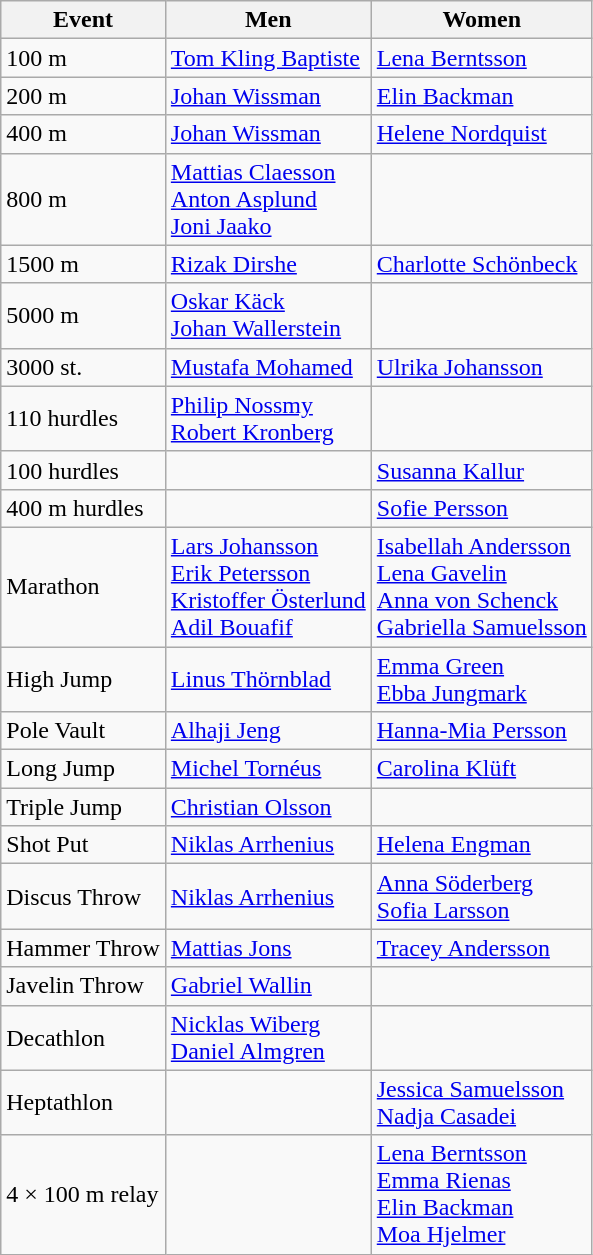<table class=wikitable style="font-size:100%">
<tr>
<th>Event</th>
<th>Men</th>
<th>Women</th>
</tr>
<tr>
<td>100 m</td>
<td><a href='#'>Tom Kling Baptiste</a></td>
<td><a href='#'>Lena Berntsson</a></td>
</tr>
<tr>
<td>200 m</td>
<td><a href='#'>Johan Wissman</a></td>
<td><a href='#'>Elin Backman</a></td>
</tr>
<tr>
<td>400 m</td>
<td><a href='#'>Johan Wissman</a></td>
<td><a href='#'>Helene Nordquist</a></td>
</tr>
<tr>
<td>800 m</td>
<td><a href='#'>Mattias Claesson</a> <br> <a href='#'>Anton Asplund</a> <br> <a href='#'>Joni Jaako</a></td>
<td></td>
</tr>
<tr>
<td>1500 m</td>
<td><a href='#'>Rizak Dirshe</a></td>
<td><a href='#'>Charlotte Schönbeck</a></td>
</tr>
<tr>
<td>5000 m</td>
<td><a href='#'>Oskar Käck</a> <br> <a href='#'>Johan Wallerstein</a></td>
<td></td>
</tr>
<tr>
<td>3000 st.</td>
<td><a href='#'>Mustafa Mohamed</a></td>
<td><a href='#'>Ulrika Johansson</a></td>
</tr>
<tr>
<td>110 hurdles</td>
<td><a href='#'>Philip Nossmy</a> <br> <a href='#'>Robert Kronberg</a></td>
<td></td>
</tr>
<tr>
<td>100 hurdles</td>
<td></td>
<td><a href='#'>Susanna Kallur</a></td>
</tr>
<tr>
<td>400 m hurdles</td>
<td></td>
<td><a href='#'>Sofie Persson</a></td>
</tr>
<tr>
<td>Marathon</td>
<td><a href='#'>Lars Johansson</a> <br> <a href='#'>Erik Petersson</a> <br> <a href='#'>Kristoffer Österlund</a> <br> <a href='#'>Adil Bouafif</a></td>
<td><a href='#'>Isabellah Andersson</a> <br> <a href='#'>Lena Gavelin</a> <br> <a href='#'>Anna von Schenck</a> <br> <a href='#'>Gabriella Samuelsson</a></td>
</tr>
<tr>
<td>High Jump</td>
<td><a href='#'>Linus Thörnblad</a></td>
<td><a href='#'>Emma Green</a> <br> <a href='#'>Ebba Jungmark</a></td>
</tr>
<tr>
<td>Pole Vault</td>
<td><a href='#'>Alhaji Jeng</a></td>
<td><a href='#'>Hanna-Mia Persson</a></td>
</tr>
<tr>
<td>Long Jump</td>
<td><a href='#'>Michel Tornéus</a></td>
<td><a href='#'>Carolina Klüft</a></td>
</tr>
<tr>
<td>Triple Jump</td>
<td><a href='#'>Christian Olsson</a></td>
<td></td>
</tr>
<tr>
<td>Shot Put</td>
<td><a href='#'>Niklas Arrhenius</a></td>
<td><a href='#'>Helena Engman</a></td>
</tr>
<tr>
<td>Discus Throw</td>
<td><a href='#'>Niklas Arrhenius</a></td>
<td><a href='#'>Anna Söderberg</a> <br> <a href='#'>Sofia Larsson</a></td>
</tr>
<tr>
<td>Hammer Throw</td>
<td><a href='#'>Mattias Jons</a></td>
<td><a href='#'>Tracey Andersson</a></td>
</tr>
<tr>
<td>Javelin Throw</td>
<td><a href='#'>Gabriel Wallin</a></td>
<td></td>
</tr>
<tr>
<td>Decathlon</td>
<td><a href='#'>Nicklas Wiberg</a> <br> <a href='#'>Daniel Almgren</a></td>
<td></td>
</tr>
<tr>
<td>Heptathlon</td>
<td></td>
<td><a href='#'>Jessica Samuelsson</a> <br> <a href='#'>Nadja Casadei</a></td>
</tr>
<tr>
<td>4 × 100 m relay</td>
<td></td>
<td><a href='#'>Lena Berntsson</a> <br> <a href='#'>Emma Rienas</a> <br> <a href='#'>Elin Backman</a> <br> <a href='#'>Moa Hjelmer</a></td>
</tr>
</table>
